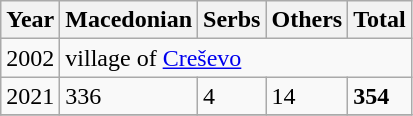<table class="wikitable">
<tr>
<th>Year</th>
<th>Macedonian</th>
<th>Serbs</th>
<th><abbr>Others</abbr></th>
<th>Total</th>
</tr>
<tr>
<td>2002</td>
<td colspan="4">village of <a href='#'>Creševo</a></td>
</tr>
<tr>
<td>2021</td>
<td>336</td>
<td>4</td>
<td>14</td>
<td><strong>354</strong></td>
</tr>
<tr>
</tr>
</table>
